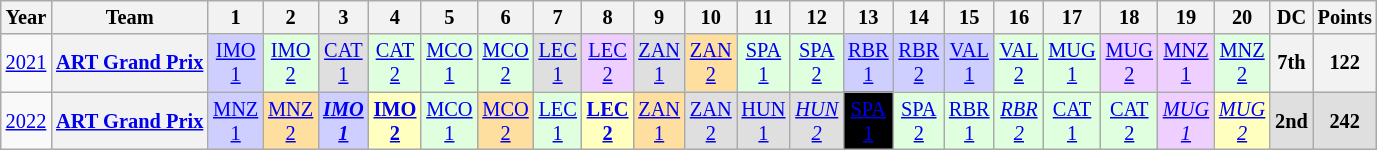<table class="wikitable" style="text-align:center; font-size:85%">
<tr>
<th>Year</th>
<th>Team</th>
<th>1</th>
<th>2</th>
<th>3</th>
<th>4</th>
<th>5</th>
<th>6</th>
<th>7</th>
<th>8</th>
<th>9</th>
<th>10</th>
<th>11</th>
<th>12</th>
<th>13</th>
<th>14</th>
<th>15</th>
<th>16</th>
<th>17</th>
<th>18</th>
<th>19</th>
<th>20</th>
<th>DC</th>
<th>Points</th>
</tr>
<tr>
<td><a href='#'>2021</a></td>
<th nowrap><a href='#'>ART Grand Prix</a></th>
<td style="background:#CFCFFF;"><a href='#'>IMO<br>1</a><br></td>
<td style="background:#DFFFDF;"><a href='#'>IMO<br>2</a><br></td>
<td style="background:#DFDFDF;"><a href='#'>CAT<br>1</a><br></td>
<td style="background:#DFFFDF;"><a href='#'>CAT<br>2</a><br></td>
<td style="background:#DFFFDF;"><a href='#'>MCO<br>1</a><br></td>
<td style="background:#DFFFDF;"><a href='#'>MCO<br>2</a><br></td>
<td style="background:#DFDFDF;"><a href='#'>LEC<br>1</a><br></td>
<td style="background:#EFCFFF;"><a href='#'>LEC<br>2</a><br></td>
<td style="background:#DFDFDF;"><a href='#'>ZAN<br>1</a><br></td>
<td style="background:#FFDF9F;"><a href='#'>ZAN<br>2</a><br></td>
<td style="background:#DFFFDF;"><a href='#'>SPA<br>1</a><br></td>
<td style="background:#DFFFDF;"><a href='#'>SPA<br>2</a><br></td>
<td style="background:#CFCFFF;"><a href='#'>RBR<br>1</a><br></td>
<td style="background:#CFCFFF;"><a href='#'>RBR<br>2</a><br></td>
<td style="background:#CFCFFF;"><a href='#'>VAL<br>1</a><br></td>
<td style="background:#DFFFDF;"><a href='#'>VAL<br>2</a><br></td>
<td style="background:#DFFFDF;"><a href='#'>MUG<br>1</a><br></td>
<td style="background:#EFCFFF;"><a href='#'>MUG<br>2</a><br></td>
<td style="background:#EFCFFF;"><a href='#'>MNZ<br>1</a><br></td>
<td style="background:#DFFFDF;"><a href='#'>MNZ<br>2</a><br></td>
<th>7th</th>
<th>122</th>
</tr>
<tr>
<td><a href='#'>2022</a></td>
<th nowrap><a href='#'>ART Grand Prix</a></th>
<td style="background:#CFCFFF;"><a href='#'>MNZ<br>1</a><br></td>
<td style="background:#FFDF9F;"><a href='#'>MNZ<br>2</a><br></td>
<td style="background:#CFCFFF;"><strong><em><a href='#'>IMO<br>1</a></em></strong><br></td>
<td style="background:#FFFFBF;"><strong><a href='#'>IMO<br>2</a></strong><br></td>
<td style="background:#DFFFDF;"><a href='#'>MCO<br>1</a><br></td>
<td style="background:#FFDF9F;"><a href='#'>MCO<br>2</a><br></td>
<td style="background:#DFFFDF;"><a href='#'>LEC<br>1</a><br></td>
<td style="background:#FFFFBF;"><strong><a href='#'>LEC<br>2</a></strong><br></td>
<td style="background:#FFDF9F;"><a href='#'>ZAN<br>1</a><br></td>
<td style="background:#DFDFDF;"><a href='#'>ZAN<br>2</a><br></td>
<td style="background:#DFDFDF;"><a href='#'>HUN<br>1</a><br></td>
<td style="background:#DFDFDF;"><em><a href='#'>HUN<br>2</a></em><br></td>
<td style="background:#000000;color:white"><a href='#'><span>SPA<br>1</span></a><br></td>
<td style="background:#DFFFDF;"><a href='#'>SPA<br>2</a><br></td>
<td style="background:#DFFFDF;"><a href='#'>RBR<br>1</a><br></td>
<td style="background:#DFFFDF;"><em><a href='#'>RBR<br>2</a></em><br></td>
<td style="background:#DFFFDF;"><a href='#'>CAT<br>1</a><br></td>
<td style="background:#DFFFDF;"><a href='#'>CAT<br>2</a><br></td>
<td style="background:#EFCFFF;"><em><a href='#'>MUG<br>1</a></em><br></td>
<td style="background:#FFFFBF;"><em><a href='#'>MUG<br>2</a></em><br></td>
<th style="background:#DFDFDF;">2nd</th>
<th style="background:#DFDFDF;">242</th>
</tr>
</table>
